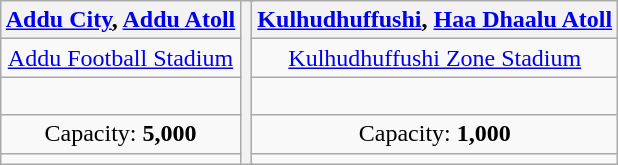<table class="wikitable" style="margin:1em auto; text-align:center;">
<tr>
<th><a href='#'>Addu City</a>, <a href='#'>Addu Atoll</a></th>
<th rowspan=10 colspan=2></th>
<th><a href='#'>Kulhudhuffushi</a>, <a href='#'>Haa Dhaalu Atoll</a></th>
</tr>
<tr>
<td><a href='#'>Addu Football Stadium</a></td>
<td><a href='#'>Kulhudhuffushi Zone Stadium</a></td>
</tr>
<tr>
<td><br><small></small></td>
<td><br><small></small></td>
</tr>
<tr>
<td>Capacity: <strong>5,000</strong></td>
<td>Capacity: <strong>1,000</strong></td>
</tr>
<tr>
<td></td>
<td></td>
</tr>
</table>
